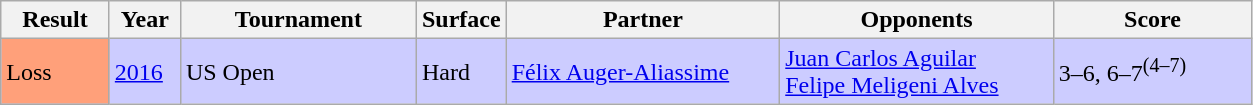<table class="sortable wikitable">
<tr>
<th style="width:65px;">Result</th>
<th style="width:40px;">Year</th>
<th style="width:150px;">Tournament</th>
<th style="width:50px;">Surface</th>
<th style="width:175px;">Partner</th>
<th style="width:175px;">Opponents</th>
<th style="width:125px;" class="unsortable">Score</th>
</tr>
<tr style="background:#ccccff;">
<td style="background:#ffa07a;">Loss</td>
<td><a href='#'>2016</a></td>
<td>US Open</td>
<td>Hard</td>
<td> <a href='#'>Félix Auger-Aliassime</a></td>
<td> <a href='#'>Juan Carlos Aguilar</a> <br>  <a href='#'>Felipe Meligeni Alves</a></td>
<td>3–6, 6–7<sup>(4–7)</sup></td>
</tr>
</table>
